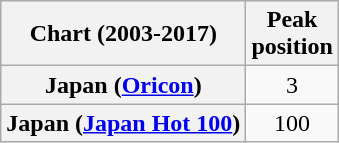<table class="wikitable plainrowheaders sortable" style="text-align:center;">
<tr>
<th scope="col">Chart (2003-2017)</th>
<th scope="col">Peak<br>position</th>
</tr>
<tr>
<th scope="row">Japan (<a href='#'>Oricon</a>)</th>
<td>3</td>
</tr>
<tr>
<th scope="row">Japan (<a href='#'>Japan Hot 100</a>)</th>
<td>100</td>
</tr>
</table>
